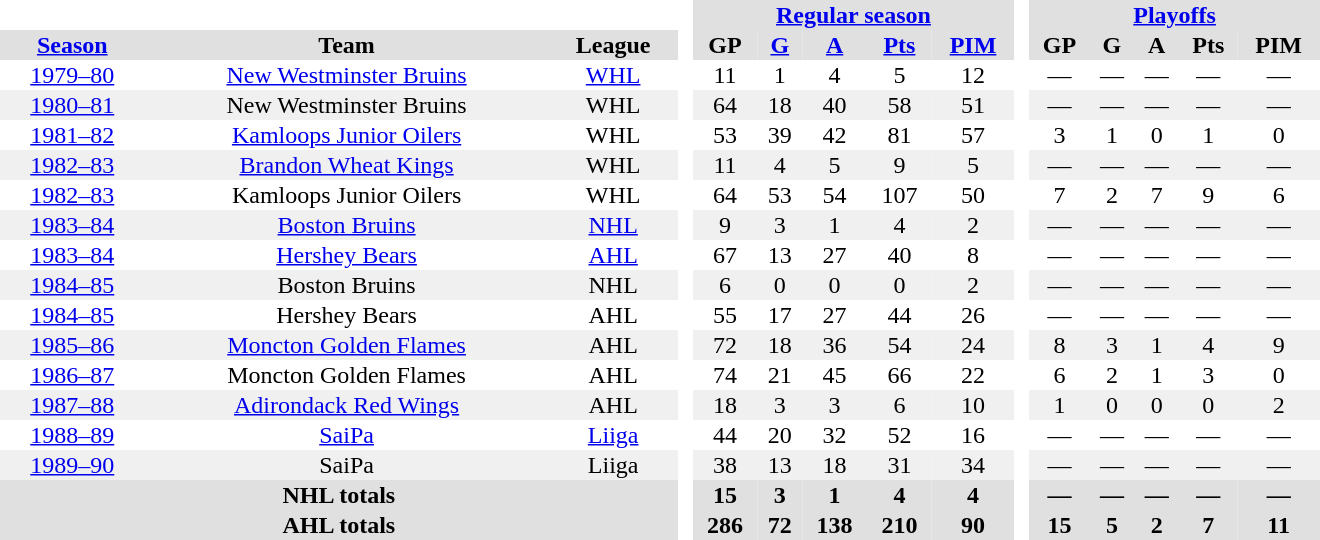<table border="0" cellpadding="1" cellspacing="0" style="text-align:center; width:55em">
<tr bgcolor="#e0e0e0">
<th colspan="3" bgcolor="#ffffff"> </th>
<th rowspan="99" bgcolor="#ffffff"> </th>
<th colspan="5"><a href='#'>Regular season</a></th>
<th rowspan="99" bgcolor="#ffffff"> </th>
<th colspan="5"><a href='#'>Playoffs</a></th>
</tr>
<tr bgcolor="#e0e0e0">
<th><a href='#'>Season</a></th>
<th>Team</th>
<th>League</th>
<th>GP</th>
<th><a href='#'>G</a></th>
<th><a href='#'>A</a></th>
<th><a href='#'>Pts</a></th>
<th><a href='#'>PIM</a></th>
<th>GP</th>
<th>G</th>
<th>A</th>
<th>Pts</th>
<th>PIM</th>
</tr>
<tr>
<td><a href='#'>1979–80</a></td>
<td><a href='#'>New Westminster Bruins</a></td>
<td><a href='#'>WHL</a></td>
<td>11</td>
<td>1</td>
<td>4</td>
<td>5</td>
<td>12</td>
<td>—</td>
<td>—</td>
<td>—</td>
<td>—</td>
<td>—</td>
</tr>
<tr bgcolor="#f0f0f0">
<td><a href='#'>1980–81</a></td>
<td>New Westminster Bruins</td>
<td>WHL</td>
<td>64</td>
<td>18</td>
<td>40</td>
<td>58</td>
<td>51</td>
<td>—</td>
<td>—</td>
<td>—</td>
<td>—</td>
<td>—</td>
</tr>
<tr>
<td><a href='#'>1981–82</a></td>
<td><a href='#'>Kamloops Junior Oilers</a></td>
<td>WHL</td>
<td>53</td>
<td>39</td>
<td>42</td>
<td>81</td>
<td>57</td>
<td>3</td>
<td>1</td>
<td>0</td>
<td>1</td>
<td>0</td>
</tr>
<tr bgcolor="#f0f0f0">
<td><a href='#'>1982–83</a></td>
<td><a href='#'>Brandon Wheat Kings</a></td>
<td>WHL</td>
<td>11</td>
<td>4</td>
<td>5</td>
<td>9</td>
<td>5</td>
<td>—</td>
<td>—</td>
<td>—</td>
<td>—</td>
<td>—</td>
</tr>
<tr>
<td><a href='#'>1982–83</a></td>
<td>Kamloops Junior Oilers</td>
<td>WHL</td>
<td>64</td>
<td>53</td>
<td>54</td>
<td>107</td>
<td>50</td>
<td>7</td>
<td>2</td>
<td>7</td>
<td>9</td>
<td>6</td>
</tr>
<tr bgcolor="#f0f0f0">
<td><a href='#'>1983–84</a></td>
<td><a href='#'>Boston Bruins</a></td>
<td><a href='#'>NHL</a></td>
<td>9</td>
<td>3</td>
<td>1</td>
<td>4</td>
<td>2</td>
<td>—</td>
<td>—</td>
<td>—</td>
<td>—</td>
<td>—</td>
</tr>
<tr>
<td><a href='#'>1983–84</a></td>
<td><a href='#'>Hershey Bears</a></td>
<td><a href='#'>AHL</a></td>
<td>67</td>
<td>13</td>
<td>27</td>
<td>40</td>
<td>8</td>
<td>—</td>
<td>—</td>
<td>—</td>
<td>—</td>
<td>—</td>
</tr>
<tr bgcolor="#f0f0f0">
<td><a href='#'>1984–85</a></td>
<td>Boston Bruins</td>
<td>NHL</td>
<td>6</td>
<td>0</td>
<td>0</td>
<td>0</td>
<td>2</td>
<td>—</td>
<td>—</td>
<td>—</td>
<td>—</td>
<td>—</td>
</tr>
<tr>
<td><a href='#'>1984–85</a></td>
<td>Hershey Bears</td>
<td>AHL</td>
<td>55</td>
<td>17</td>
<td>27</td>
<td>44</td>
<td>26</td>
<td>—</td>
<td>—</td>
<td>—</td>
<td>—</td>
<td>—</td>
</tr>
<tr bgcolor="#f0f0f0">
<td><a href='#'>1985–86</a></td>
<td><a href='#'>Moncton Golden Flames</a></td>
<td>AHL</td>
<td>72</td>
<td>18</td>
<td>36</td>
<td>54</td>
<td>24</td>
<td>8</td>
<td>3</td>
<td>1</td>
<td>4</td>
<td>9</td>
</tr>
<tr>
<td><a href='#'>1986–87</a></td>
<td>Moncton Golden Flames</td>
<td>AHL</td>
<td>74</td>
<td>21</td>
<td>45</td>
<td>66</td>
<td>22</td>
<td>6</td>
<td>2</td>
<td>1</td>
<td>3</td>
<td>0</td>
</tr>
<tr bgcolor="#f0f0f0">
<td><a href='#'>1987–88</a></td>
<td><a href='#'>Adirondack Red Wings</a></td>
<td>AHL</td>
<td>18</td>
<td>3</td>
<td>3</td>
<td>6</td>
<td>10</td>
<td>1</td>
<td>0</td>
<td>0</td>
<td>0</td>
<td>2</td>
</tr>
<tr>
<td><a href='#'>1988–89</a></td>
<td><a href='#'>SaiPa</a></td>
<td><a href='#'>Liiga</a></td>
<td>44</td>
<td>20</td>
<td>32</td>
<td>52</td>
<td>16</td>
<td>—</td>
<td>—</td>
<td>—</td>
<td>—</td>
<td>—</td>
</tr>
<tr bgcolor="#f0f0f0">
<td><a href='#'>1989–90</a></td>
<td>SaiPa</td>
<td>Liiga</td>
<td>38</td>
<td>13</td>
<td>18</td>
<td>31</td>
<td>34</td>
<td>—</td>
<td>—</td>
<td>—</td>
<td>—</td>
<td>—</td>
</tr>
<tr>
</tr>
<tr ALIGN="center" bgcolor="#e0e0e0">
<th colspan="3">NHL totals</th>
<th ALIGN="center">15</th>
<th ALIGN="center">3</th>
<th ALIGN="center">1</th>
<th ALIGN="center">4</th>
<th ALIGN="center">4</th>
<th ALIGN="center">—</th>
<th ALIGN="center">—</th>
<th ALIGN="center">—</th>
<th ALIGN="center">—</th>
<th ALIGN="center">—</th>
</tr>
<tr>
</tr>
<tr ALIGN="center" bgcolor="#e0e0e0">
<th colspan="3">AHL totals</th>
<th ALIGN="center">286</th>
<th ALIGN="center">72</th>
<th ALIGN="center">138</th>
<th ALIGN="center">210</th>
<th ALIGN="center">90</th>
<th ALIGN="center">15</th>
<th ALIGN="center">5</th>
<th ALIGN="center">2</th>
<th ALIGN="center">7</th>
<th ALIGN="center">11</th>
</tr>
</table>
